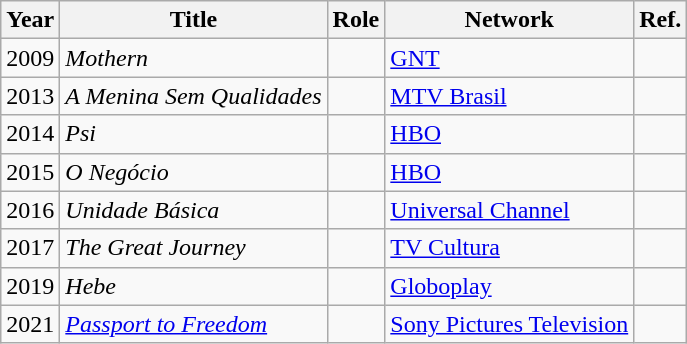<table class="wikitable">
<tr>
<th>Year</th>
<th>Title</th>
<th>Role</th>
<th>Network</th>
<th>Ref.</th>
</tr>
<tr>
<td>2009</td>
<td><em>Mothern</em></td>
<td></td>
<td><a href='#'>GNT</a></td>
<td></td>
</tr>
<tr>
<td>2013</td>
<td><em>A Menina Sem Qualidades</em></td>
<td></td>
<td><a href='#'>MTV Brasil</a></td>
<td></td>
</tr>
<tr>
<td>2014</td>
<td><em>Psi</em></td>
<td></td>
<td><a href='#'>HBO</a></td>
<td></td>
</tr>
<tr>
<td>2015</td>
<td><em>O Negócio</em></td>
<td></td>
<td><a href='#'>HBO</a></td>
<td></td>
</tr>
<tr>
<td>2016</td>
<td><em>Unidade Básica</em></td>
<td></td>
<td><a href='#'>Universal Channel</a></td>
<td></td>
</tr>
<tr>
<td>2017</td>
<td><em>The Great Journey</em></td>
<td></td>
<td><a href='#'>TV Cultura</a></td>
<td></td>
</tr>
<tr>
<td>2019</td>
<td><em>Hebe</em></td>
<td></td>
<td><a href='#'>Globoplay</a></td>
<td></td>
</tr>
<tr>
<td>2021</td>
<td><em><a href='#'>Passport to Freedom</a></em></td>
<td></td>
<td><a href='#'>Sony Pictures Television</a></td>
</tr>
</table>
